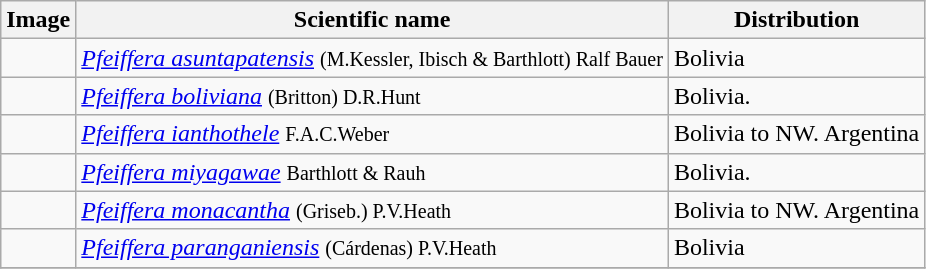<table class="wikitable ">
<tr>
<th>Image</th>
<th>Scientific name</th>
<th>Distribution</th>
</tr>
<tr>
<td></td>
<td><em><a href='#'>Pfeiffera asuntapatensis</a></em> <small>(M.Kessler, Ibisch & Barthlott) Ralf Bauer</small></td>
<td>Bolivia</td>
</tr>
<tr>
<td></td>
<td><em><a href='#'>Pfeiffera boliviana</a></em> <small>(Britton) D.R.Hunt</small></td>
<td>Bolivia.</td>
</tr>
<tr>
<td></td>
<td><em><a href='#'>Pfeiffera ianthothele</a></em> <small>F.A.C.Weber</small></td>
<td>Bolivia to NW. Argentina</td>
</tr>
<tr>
<td></td>
<td><em><a href='#'>Pfeiffera miyagawae</a></em> <small>Barthlott & Rauh</small></td>
<td>Bolivia.</td>
</tr>
<tr>
<td></td>
<td><em><a href='#'>Pfeiffera monacantha</a></em> <small>(Griseb.) P.V.Heath</small></td>
<td>Bolivia to NW. Argentina</td>
</tr>
<tr>
<td></td>
<td><em><a href='#'>Pfeiffera paranganiensis</a></em> <small>(Cárdenas) P.V.Heath</small></td>
<td>Bolivia</td>
</tr>
<tr>
</tr>
</table>
